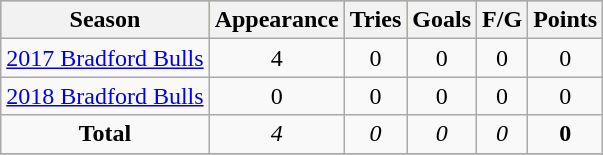<table class="wikitable" style="text-align:center;">
<tr bgcolor=#bdb76b>
<th>Season</th>
<th>Appearance</th>
<th>Tries</th>
<th>Goals</th>
<th>F/G</th>
<th>Points</th>
</tr>
<tr>
<td><a href='#'>2017 Bradford Bulls</a></td>
<td>4</td>
<td>0</td>
<td>0</td>
<td>0</td>
<td>0</td>
</tr>
<tr>
<td><a href='#'>2018 Bradford Bulls</a></td>
<td>0</td>
<td>0</td>
<td>0</td>
<td>0</td>
<td>0</td>
</tr>
<tr>
<td><strong>Total</strong></td>
<td><em>4</em></td>
<td><em>0</em></td>
<td><em>0</em></td>
<td><em>0</em></td>
<td><strong>0</strong></td>
</tr>
<tr>
</tr>
</table>
